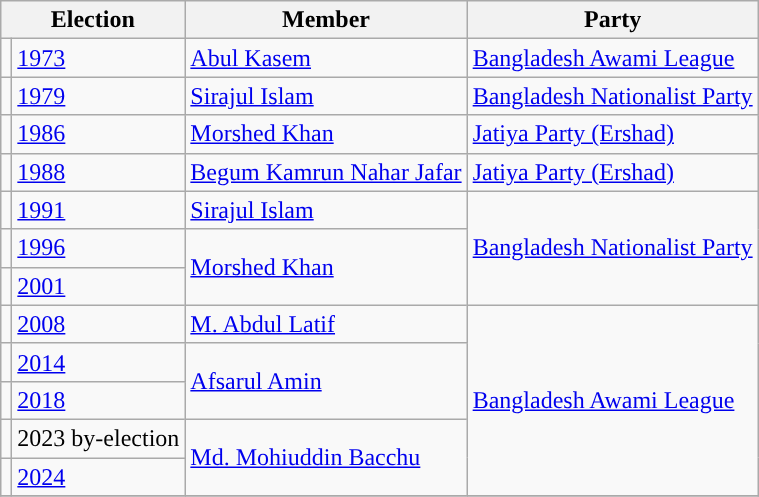<table class="wikitable">
<tr>
<th colspan="2">Election</th>
<th>Member</th>
<th>Party</th>
</tr>
<tr>
<td style="background-color:"></td>
<td><a href='#'>1973</a></td>
<td><a href='#'>Abul Kasem</a></td>
<td><a href='#'>Bangladesh Awami League</a></td>
</tr>
<tr>
<td style="background-color:"></td>
<td><a href='#'>1979</a></td>
<td><a href='#'>Sirajul Islam</a></td>
<td><a href='#'>Bangladesh Nationalist Party</a></td>
</tr>
<tr>
<td style="background-color:"></td>
<td><a href='#'>1986</a></td>
<td><a href='#'>Morshed Khan</a></td>
<td><a href='#'>Jatiya Party (Ershad)</a></td>
</tr>
<tr>
<td style="background-color:"></td>
<td><a href='#'>1988</a></td>
<td><a href='#'>Begum Kamrun Nahar Jafar</a></td>
<td><a href='#'>Jatiya Party (Ershad)</a></td>
</tr>
<tr>
<td style="background-color:"></td>
<td><a href='#'>1991</a></td>
<td><a href='#'>Sirajul Islam</a></td>
<td rowspan="3"><a href='#'>Bangladesh Nationalist Party</a></td>
</tr>
<tr>
<td style="background-color:"></td>
<td><a href='#'>1996</a></td>
<td rowspan="2"><a href='#'>Morshed Khan</a></td>
</tr>
<tr>
<td style="background-color:"></td>
<td><a href='#'>2001</a></td>
</tr>
<tr>
<td style="background-color:"></td>
<td><a href='#'>2008</a></td>
<td><a href='#'>M. Abdul Latif</a></td>
<td rowspan="5"><a href='#'>Bangladesh Awami League</a></td>
</tr>
<tr>
<td style="background-color:"></td>
<td><a href='#'>2014</a></td>
<td rowspan="2"><a href='#'>Afsarul Amin</a></td>
</tr>
<tr>
<td style="background-color:"></td>
<td><a href='#'>2018</a></td>
</tr>
<tr>
<td style="background-color:"></td>
<td>2023 by-election</td>
<td rowspan="2"><a href='#'>Md. Mohiuddin Bacchu</a></td>
</tr>
<tr>
<td style="background-color:"></td>
<td><a href='#'>2024</a></td>
</tr>
<tr>
</tr>
</table>
